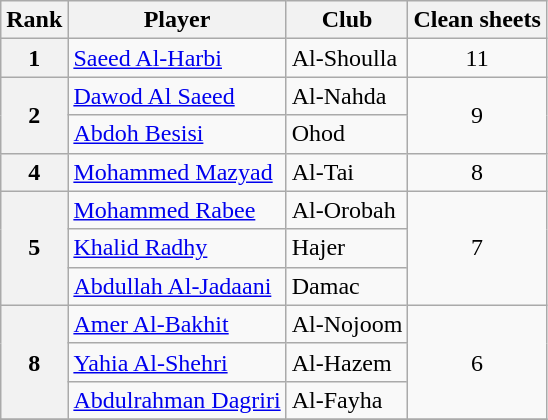<table class=wikitable>
<tr>
<th>Rank</th>
<th>Player</th>
<th>Club</th>
<th>Clean sheets</th>
</tr>
<tr>
<th>1</th>
<td> <a href='#'>Saeed Al-Harbi</a></td>
<td>Al-Shoulla</td>
<td align=center>11</td>
</tr>
<tr>
<th rowspan=2>2</th>
<td> <a href='#'>Dawod Al Saeed</a></td>
<td>Al-Nahda</td>
<td align=center rowspan=2>9</td>
</tr>
<tr>
<td> <a href='#'>Abdoh Besisi</a></td>
<td>Ohod</td>
</tr>
<tr>
<th>4</th>
<td> <a href='#'>Mohammed Mazyad</a></td>
<td>Al-Tai</td>
<td align=center>8</td>
</tr>
<tr>
<th rowspan=3>5</th>
<td> <a href='#'>Mohammed Rabee</a></td>
<td>Al-Orobah</td>
<td align=center rowspan=3>7</td>
</tr>
<tr>
<td> <a href='#'>Khalid Radhy</a></td>
<td>Hajer</td>
</tr>
<tr>
<td> <a href='#'>Abdullah Al-Jadaani</a></td>
<td>Damac</td>
</tr>
<tr>
<th rowspan=3>8</th>
<td> <a href='#'>Amer Al-Bakhit</a></td>
<td>Al-Nojoom</td>
<td align=center rowspan=3>6</td>
</tr>
<tr>
<td> <a href='#'>Yahia Al-Shehri</a></td>
<td>Al-Hazem</td>
</tr>
<tr>
<td> <a href='#'>Abdulrahman Dagriri</a></td>
<td>Al-Fayha</td>
</tr>
<tr>
</tr>
</table>
